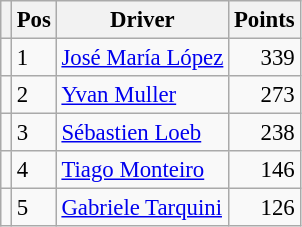<table class="wikitable" style="font-size: 95%;">
<tr>
<th></th>
<th>Pos</th>
<th>Driver</th>
<th>Points</th>
</tr>
<tr>
<td align="left"></td>
<td>1</td>
<td> <a href='#'>José María López</a></td>
<td align="right">339</td>
</tr>
<tr>
<td align="left"></td>
<td>2</td>
<td> <a href='#'>Yvan Muller</a></td>
<td align="right">273</td>
</tr>
<tr>
<td align="left"></td>
<td>3</td>
<td> <a href='#'>Sébastien Loeb</a></td>
<td align="right">238</td>
</tr>
<tr>
<td align="left"></td>
<td>4</td>
<td> <a href='#'>Tiago Monteiro</a></td>
<td align="right">146</td>
</tr>
<tr>
<td align="left"></td>
<td>5</td>
<td> <a href='#'>Gabriele Tarquini</a></td>
<td align="right">126</td>
</tr>
</table>
